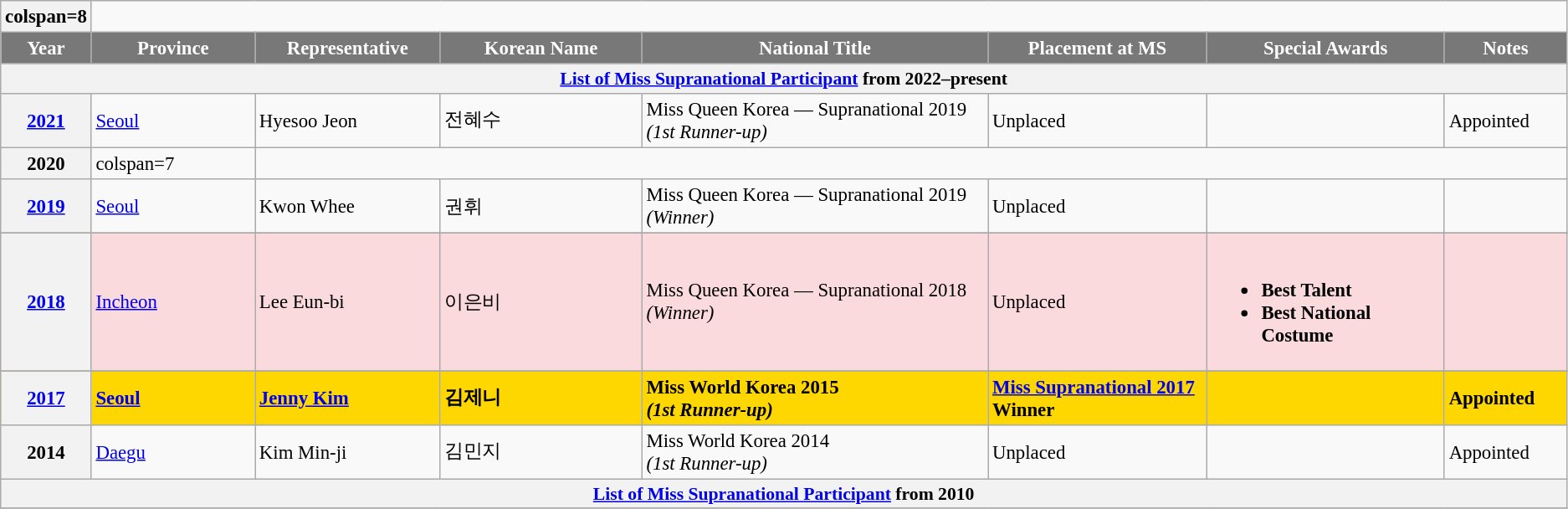<table class="wikitable " style="font-size: 95%;">
<tr>
<th>colspan=8 </th>
</tr>
<tr>
<th width="60" style="background-color:#787878;color:#FFFFFF;">Year</th>
<th width="150" style="background-color:#787878;color:#FFFFFF;">Province</th>
<th width="160" style="background-color:#787878;color:#FFFFFF;">Representative</th>
<th width="200" style="background-color:#787878;color:#FFFFFF;">Korean Name</th>
<th width="350" style="background-color:#787878;color:#FFFFFF;">National Title</th>
<th width="200" style="background-color:#787878;color:#FFFFFF;">Placement at MS</th>
<th width="220" style="background-color:#787878;color:#FFFFFF;">Special Awards</th>
<th width="100" style="background-color:#787878;color:#FFFFFF;">Notes</th>
</tr>
<tr>
<th colspan="8" style="font-size:95%;"><a href='#'>List of Miss Supranational Participant</a> from 2022–present</th>
</tr>
<tr>
<th><a href='#'>2021</a></th>
<td><a href='#'>Seoul</a></td>
<td>Hyesoo Jeon</td>
<td>전혜수</td>
<td>Miss Queen Korea — Supranational 2019 <br><em>(1st Runner-up)</em></td>
<td>Unplaced</td>
<td></td>
<td>Appointed</td>
</tr>
<tr>
<th>2020</th>
<td>colspan=7 </td>
</tr>
<tr>
<th><a href='#'>2019</a></th>
<td><a href='#'>Seoul</a></td>
<td>Kwon Whee</td>
<td>권휘</td>
<td>Miss Queen Korea — Supranational 2019 <br><em>(Winner)</em></td>
<td>Unplaced</td>
<td></td>
<td></td>
</tr>
<tr>
</tr>
<tr style="background-color:#FADADD; ">
<th><a href='#'>2018</a></th>
<td><a href='#'>Incheon</a></td>
<td>Lee Eun-bi</td>
<td>이은비</td>
<td>Miss Queen Korea — Supranational 2018 <br><em>(Winner)</em></td>
<td>Unplaced</td>
<td><br><ul><li><strong>Best Talent</strong></li><li><strong>Best National Costume</strong></li></ul></td>
<td></td>
</tr>
<tr>
</tr>
<tr style="background-color:gold; font-weight: bold ">
<th><a href='#'>2017</a></th>
<td><a href='#'>Seoul</a></td>
<td><a href='#'>Jenny Kim</a></td>
<td>김제니</td>
<td>Miss World Korea 2015 <em><br>(1st Runner-up)</em></td>
<td><strong><a href='#'>Miss Supranational 2017</a> Winner</strong></td>
<td></td>
<td>Appointed</td>
</tr>
<tr>
<th>2014</th>
<td><a href='#'>Daegu</a></td>
<td>Kim Min-ji</td>
<td>김민지</td>
<td>Miss World Korea 2014 <em><br>(1st Runner-up)</em></td>
<td>Unplaced</td>
<td></td>
<td>Appointed</td>
</tr>
<tr>
<th colspan="8" style="font-size:95%;"><a href='#'>List of Miss Supranational Participant</a> from 2010</th>
</tr>
<tr>
</tr>
</table>
